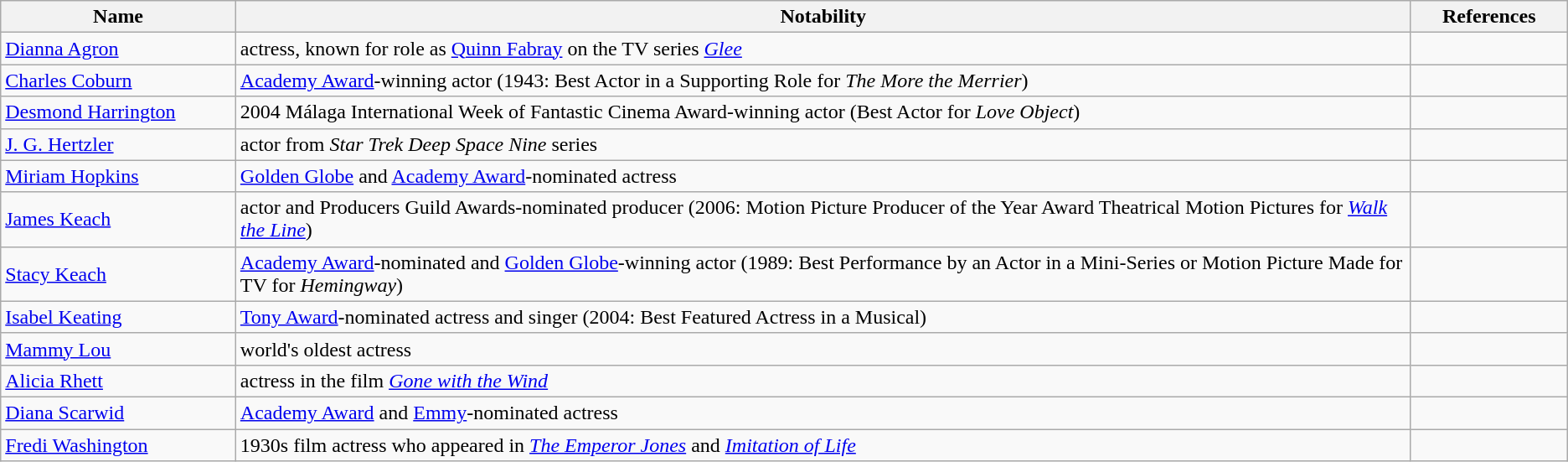<table class="wikitable sortable">
<tr>
<th style="width:15%;">Name</th>
<th style="width:75%;">Notability</th>
<th style="width:10%;" class="unsortable">References</th>
</tr>
<tr>
<td><a href='#'>Dianna Agron</a></td>
<td>actress, known for role as <a href='#'>Quinn Fabray</a> on the TV series <em><a href='#'>Glee</a></em></td>
<td></td>
</tr>
<tr>
<td><a href='#'>Charles Coburn</a></td>
<td><a href='#'>Academy Award</a>-winning actor (1943: Best Actor in a Supporting Role for <em>The More the Merrier</em>)</td>
<td></td>
</tr>
<tr>
<td><a href='#'>Desmond Harrington</a></td>
<td>2004 Málaga International Week of Fantastic Cinema Award-winning actor (Best Actor for <em>Love Object</em>)</td>
<td></td>
</tr>
<tr>
<td><a href='#'>J. G. Hertzler</a></td>
<td>actor from <em>Star Trek Deep Space Nine</em> series</td>
<td></td>
</tr>
<tr>
<td><a href='#'>Miriam Hopkins</a></td>
<td><a href='#'>Golden Globe</a> and <a href='#'>Academy Award</a>-nominated actress</td>
<td></td>
</tr>
<tr>
<td><a href='#'>James Keach</a></td>
<td>actor and Producers Guild Awards-nominated producer (2006: Motion Picture Producer of the Year Award Theatrical Motion Pictures for <em><a href='#'>Walk the Line</a></em>)</td>
<td></td>
</tr>
<tr>
<td><a href='#'>Stacy Keach</a></td>
<td><a href='#'>Academy Award</a>-nominated and <a href='#'>Golden Globe</a>-winning actor (1989: Best Performance by an Actor in a Mini-Series or Motion Picture Made for TV for <em>Hemingway</em>)</td>
<td></td>
</tr>
<tr>
<td><a href='#'>Isabel Keating</a></td>
<td><a href='#'>Tony Award</a>-nominated actress and singer (2004: Best Featured Actress in a Musical)</td>
<td></td>
</tr>
<tr>
<td><a href='#'>Mammy Lou</a></td>
<td>world's oldest actress</td>
<td></td>
</tr>
<tr>
<td><a href='#'>Alicia Rhett</a></td>
<td>actress in the film <em><a href='#'>Gone with the Wind</a></em></td>
<td></td>
</tr>
<tr>
<td><a href='#'>Diana Scarwid</a></td>
<td><a href='#'>Academy Award</a> and <a href='#'>Emmy</a>-nominated actress</td>
<td></td>
</tr>
<tr>
<td><a href='#'>Fredi Washington</a></td>
<td>1930s film actress who appeared in <em><a href='#'>The Emperor Jones</a></em> and <em><a href='#'>Imitation of Life</a></em></td>
<td></td>
</tr>
</table>
